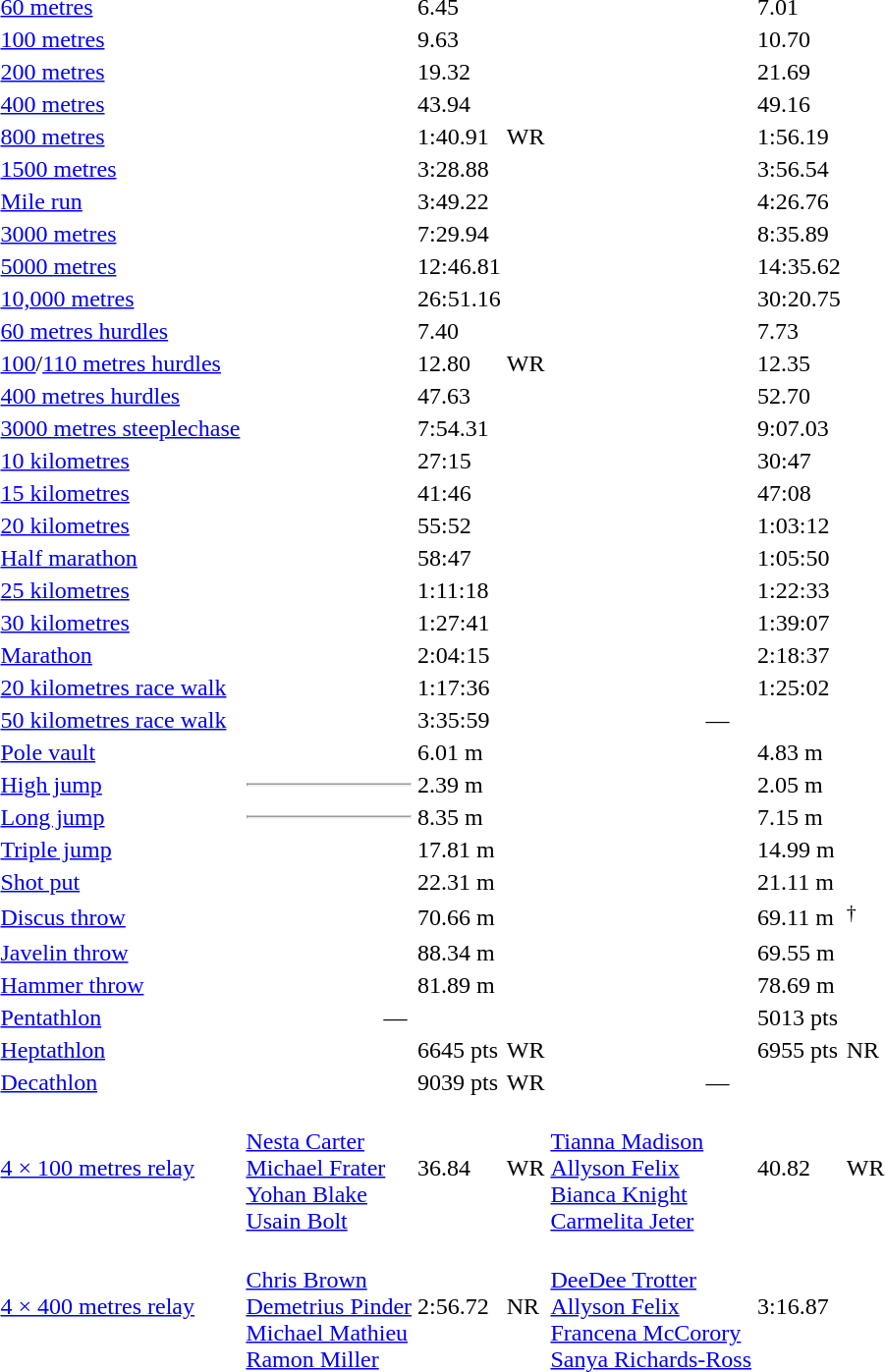<table>
<tr>
<td><a href='#'>60 metres</a></td>
<td></td>
<td>6.45</td>
<td></td>
<td></td>
<td>7.01</td>
<td></td>
</tr>
<tr>
<td><a href='#'>100 metres</a></td>
<td></td>
<td>9.63</td>
<td></td>
<td></td>
<td>10.70</td>
<td></td>
</tr>
<tr>
<td><a href='#'>200 metres</a></td>
<td></td>
<td>19.32</td>
<td></td>
<td></td>
<td>21.69</td>
<td></td>
</tr>
<tr>
<td><a href='#'>400 metres</a></td>
<td></td>
<td>43.94</td>
<td></td>
<td></td>
<td>49.16</td>
<td></td>
</tr>
<tr>
<td><a href='#'>800 metres</a></td>
<td></td>
<td>1:40.91</td>
<td>WR</td>
<td></td>
<td>1:56.19</td>
<td></td>
</tr>
<tr>
<td><a href='#'>1500 metres</a></td>
<td></td>
<td>3:28.88</td>
<td></td>
<td></td>
<td>3:56.54</td>
<td></td>
</tr>
<tr>
<td><a href='#'>Mile run</a></td>
<td></td>
<td>3:49.22</td>
<td></td>
<td></td>
<td>4:26.76</td>
<td></td>
</tr>
<tr>
<td><a href='#'>3000 metres</a></td>
<td></td>
<td>7:29.94</td>
<td></td>
<td></td>
<td>8:35.89</td>
<td></td>
</tr>
<tr>
<td><a href='#'>5000 metres</a></td>
<td></td>
<td>12:46.81</td>
<td></td>
<td></td>
<td>14:35.62</td>
<td></td>
</tr>
<tr>
<td><a href='#'>10,000 metres</a></td>
<td></td>
<td>26:51.16</td>
<td></td>
<td></td>
<td>30:20.75</td>
<td></td>
</tr>
<tr>
<td><a href='#'>60 metres hurdles</a></td>
<td></td>
<td>7.40</td>
<td></td>
<td></td>
<td>7.73</td>
<td></td>
</tr>
<tr>
<td><a href='#'>100</a>/<a href='#'>110 metres hurdles</a></td>
<td></td>
<td>12.80</td>
<td>WR</td>
<td></td>
<td>12.35</td>
<td></td>
</tr>
<tr>
<td><a href='#'>400 metres hurdles</a></td>
<td></td>
<td>47.63</td>
<td></td>
<td></td>
<td>52.70</td>
<td></td>
</tr>
<tr>
<td><a href='#'>3000 metres steeplechase</a></td>
<td></td>
<td>7:54.31</td>
<td></td>
<td></td>
<td>9:07.03</td>
<td></td>
</tr>
<tr>
<td><a href='#'>10 kilometres</a></td>
<td></td>
<td>27:15</td>
<td></td>
<td></td>
<td>30:47</td>
<td></td>
</tr>
<tr>
<td><a href='#'>15 kilometres</a></td>
<td></td>
<td>41:46</td>
<td></td>
<td></td>
<td>47:08</td>
<td></td>
</tr>
<tr>
<td><a href='#'>20 kilometres</a></td>
<td></td>
<td>55:52</td>
<td></td>
<td></td>
<td>1:03:12</td>
<td></td>
</tr>
<tr>
<td><a href='#'>Half marathon</a></td>
<td></td>
<td>58:47</td>
<td></td>
<td></td>
<td>1:05:50</td>
<td></td>
</tr>
<tr>
<td><a href='#'>25 kilometres</a></td>
<td></td>
<td>1:11:18</td>
<td></td>
<td></td>
<td>1:22:33</td>
<td></td>
</tr>
<tr>
<td><a href='#'>30 kilometres</a></td>
<td></td>
<td>1:27:41</td>
<td></td>
<td></td>
<td>1:39:07</td>
<td></td>
</tr>
<tr>
<td><a href='#'>Marathon</a></td>
<td></td>
<td>2:04:15</td>
<td></td>
<td></td>
<td>2:18:37</td>
<td></td>
</tr>
<tr>
<td><a href='#'>20 kilometres race walk</a></td>
<td></td>
<td>1:17:36</td>
<td></td>
<td></td>
<td>1:25:02</td>
<td></td>
</tr>
<tr>
<td><a href='#'>50 kilometres race walk</a></td>
<td></td>
<td>3:35:59</td>
<td></td>
<td align=center colspan=3>—</td>
</tr>
<tr>
<td><a href='#'>Pole vault</a></td>
<td></td>
<td>6.01 m</td>
<td></td>
<td></td>
<td>4.83 m</td>
<td></td>
</tr>
<tr>
<td><a href='#'>High jump</a></td>
<td><hr></td>
<td>2.39 m</td>
<td></td>
<td></td>
<td>2.05 m</td>
<td></td>
</tr>
<tr>
<td><a href='#'>Long jump</a></td>
<td><hr></td>
<td>8.35 m</td>
<td></td>
<td></td>
<td>7.15 m</td>
<td></td>
</tr>
<tr>
<td><a href='#'>Triple jump</a></td>
<td></td>
<td>17.81 m</td>
<td></td>
<td></td>
<td>14.99 m</td>
<td></td>
</tr>
<tr>
<td><a href='#'>Shot put</a></td>
<td></td>
<td>22.31 m</td>
<td></td>
<td></td>
<td>21.11 m</td>
<td></td>
</tr>
<tr>
<td><a href='#'>Discus throw</a></td>
<td></td>
<td>70.66 m</td>
<td></td>
<td></td>
<td>69.11 m</td>
<td><sup>†</sup></td>
</tr>
<tr>
<td><a href='#'>Javelin throw</a></td>
<td></td>
<td>88.34 m</td>
<td></td>
<td></td>
<td>69.55 m</td>
<td></td>
</tr>
<tr>
<td><a href='#'>Hammer throw</a></td>
<td></td>
<td>81.89 m</td>
<td></td>
<td></td>
<td>78.69  m</td>
<td></td>
</tr>
<tr>
<td><a href='#'>Pentathlon</a></td>
<td align=center colspan=3>—</td>
<td></td>
<td>5013 pts</td>
<td></td>
</tr>
<tr>
<td><a href='#'>Heptathlon</a></td>
<td></td>
<td>6645 pts</td>
<td>WR</td>
<td></td>
<td>6955 pts</td>
<td>NR</td>
</tr>
<tr>
<td><a href='#'>Decathlon</a></td>
<td></td>
<td>9039 pts</td>
<td>WR</td>
<td align=center colspan=3>—</td>
</tr>
<tr>
<td><a href='#'>4 × 100 metres relay</a></td>
<td><br><a href='#'>Nesta Carter</a><br><a href='#'>Michael Frater</a><br><a href='#'>Yohan Blake</a><br><a href='#'>Usain Bolt</a></td>
<td>36.84</td>
<td>WR</td>
<td><br><a href='#'>Tianna Madison</a><br><a href='#'>Allyson Felix</a><br><a href='#'>Bianca Knight</a><br><a href='#'>Carmelita Jeter</a></td>
<td>40.82</td>
<td>WR</td>
</tr>
<tr>
<td><a href='#'>4 × 400 metres relay</a></td>
<td><br><a href='#'>Chris Brown</a><br><a href='#'>Demetrius Pinder</a><br><a href='#'>Michael Mathieu</a><br><a href='#'>Ramon Miller</a></td>
<td>2:56.72</td>
<td>NR</td>
<td><br><a href='#'>DeeDee Trotter</a><br><a href='#'>Allyson Felix</a><br><a href='#'>Francena McCorory</a><br><a href='#'>Sanya Richards-Ross</a></td>
<td>3:16.87</td>
<td></td>
</tr>
</table>
